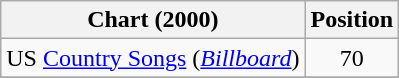<table class="wikitable sortable">
<tr>
<th scope="col">Chart (2000)</th>
<th scope="col">Position</th>
</tr>
<tr>
<td>US <a href='#'>Country Songs</a> (<em><a href='#'>Billboard</a></em>)</td>
<td align="center">70</td>
</tr>
<tr>
</tr>
</table>
